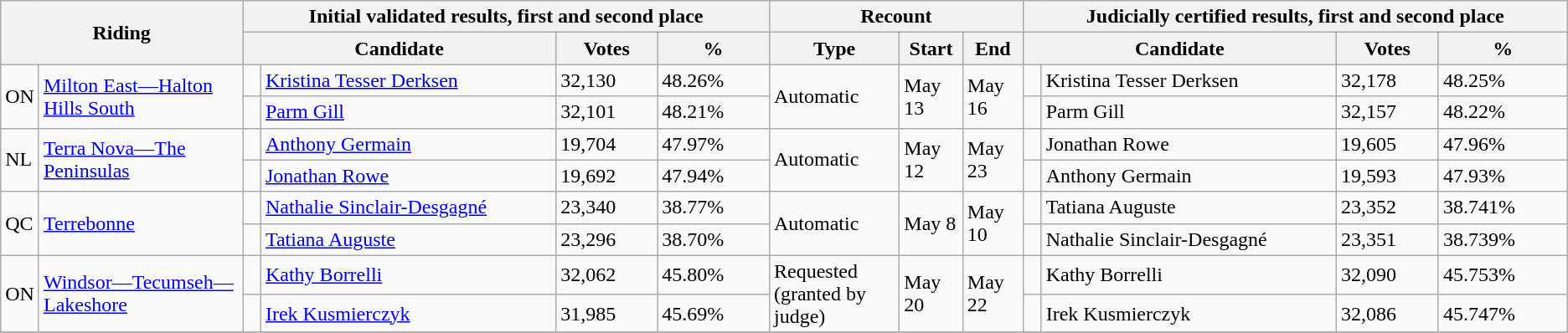<table class="wikitable" style="border-collapse:collapse;">
<tr>
<th colspan="2" rowspan="2">Riding</th>
<th colspan="4">Initial validated results, first and second place</th>
<th colspan="3">Recount</th>
<th colspan="4">Judicially certified results, first and second place</th>
</tr>
<tr>
<th colspan="2" style="width:20%;">Candidate</th>
<th>Votes</th>
<th>%</th>
<th>Type</th>
<th>Start</th>
<th>End</th>
<th colspan="2" style="width:20%;">Candidate</th>
<th>Votes</th>
<th>%</th>
</tr>
<tr>
<td rowspan="2">ON</td>
<td rowspan="2"><a href='#'>Milton East—Halton Hills South</a></td>
<td> </td>
<td><a href='#'>Kristina Tesser Derksen</a></td>
<td>32,130</td>
<td>48.26%</td>
<td rowspan="2">Automatic</td>
<td rowspan="2">May 13</td>
<td rowspan="2">May 16</td>
<td> </td>
<td>Kristina Tesser Derksen</td>
<td>32,178</td>
<td>48.25%</td>
</tr>
<tr>
<td> </td>
<td><a href='#'>Parm Gill</a></td>
<td>32,101</td>
<td>48.21%</td>
<td> </td>
<td>Parm Gill</td>
<td>32,157</td>
<td>48.22%</td>
</tr>
<tr>
<td rowspan="2">NL</td>
<td rowspan="2"><a href='#'>Terra Nova—The Peninsulas</a></td>
<td> </td>
<td><a href='#'>Anthony Germain</a></td>
<td>19,704</td>
<td>47.97%</td>
<td rowspan="2">Automatic</td>
<td rowspan="2">May 12</td>
<td rowspan="2">May 23</td>
<td> </td>
<td>Jonathan Rowe</td>
<td>19,605</td>
<td>47.96%</td>
</tr>
<tr>
<td> </td>
<td><a href='#'>Jonathan Rowe</a></td>
<td>19,692</td>
<td>47.94%</td>
<td> </td>
<td>Anthony Germain</td>
<td>19,593</td>
<td>47.93%</td>
</tr>
<tr>
<td rowspan="2">QC</td>
<td rowspan="2"><a href='#'>Terrebonne</a></td>
<td> </td>
<td><a href='#'>Nathalie Sinclair-Desgagné</a></td>
<td>23,340</td>
<td>38.77%</td>
<td rowspan="2">Automatic</td>
<td rowspan="2">May 8</td>
<td rowspan="2">May 10</td>
<td> </td>
<td>Tatiana Auguste</td>
<td>23,352</td>
<td>38.741%</td>
</tr>
<tr>
<td> </td>
<td><a href='#'>Tatiana Auguste</a></td>
<td>23,296</td>
<td>38.70%</td>
<td> </td>
<td>Nathalie Sinclair-Desgagné</td>
<td>23,351</td>
<td>38.739%</td>
</tr>
<tr>
<td rowspan="2">ON</td>
<td rowspan="2"><a href='#'>Windsor—Tecumseh—Lakeshore</a></td>
<td> </td>
<td><a href='#'>Kathy Borrelli</a></td>
<td>32,062</td>
<td>45.80%</td>
<td rowspan="2">Requested<br>(granted by judge)</td>
<td rowspan="2">May 20</td>
<td rowspan="2">May 22</td>
<td> </td>
<td>Kathy Borrelli</td>
<td>32,090</td>
<td>45.753%</td>
</tr>
<tr>
<td> </td>
<td><a href='#'>Irek Kusmierczyk</a></td>
<td>31,985</td>
<td>45.69%</td>
<td> </td>
<td>Irek Kusmierczyk</td>
<td>32,086</td>
<td>45.747%</td>
</tr>
<tr>
</tr>
</table>
